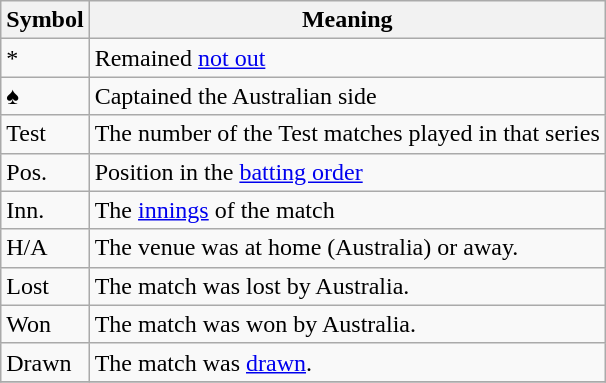<table class="wikitable" border="1">
<tr>
<th>Symbol</th>
<th>Meaning</th>
</tr>
<tr>
<td>*</td>
<td>Remained <a href='#'>not out</a></td>
</tr>
<tr>
<td>♠</td>
<td>Captained the Australian side</td>
</tr>
<tr>
<td>Test</td>
<td>The number of the Test matches played in that series</td>
</tr>
<tr>
<td>Pos.</td>
<td>Position in the <a href='#'>batting order</a></td>
</tr>
<tr>
<td>Inn.</td>
<td>The <a href='#'>innings</a> of the match</td>
</tr>
<tr>
<td>H/A</td>
<td>The venue was at home (Australia) or away.</td>
</tr>
<tr>
<td>Lost</td>
<td>The match was lost by Australia.</td>
</tr>
<tr>
<td>Won</td>
<td>The match was won by Australia.</td>
</tr>
<tr>
<td>Drawn</td>
<td>The match was <a href='#'>drawn</a>.</td>
</tr>
<tr>
</tr>
</table>
